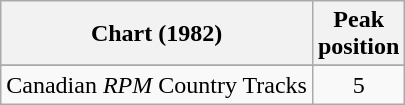<table class="wikitable sortable">
<tr>
<th align="left">Chart (1982)</th>
<th align="center">Peak<br>position</th>
</tr>
<tr>
</tr>
<tr>
<td align="left">Canadian <em>RPM</em> Country Tracks</td>
<td align="center">5</td>
</tr>
</table>
